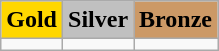<table class="wikitable">
<tr>
<td align=center bgcolor=gold> <strong>Gold</strong></td>
<td align=center bgcolor=silver> <strong>Silver</strong></td>
<td align=center bgcolor=cc9966> <strong>Bronze</strong></td>
</tr>
<tr>
<td></td>
<td></td>
<td></td>
</tr>
</table>
